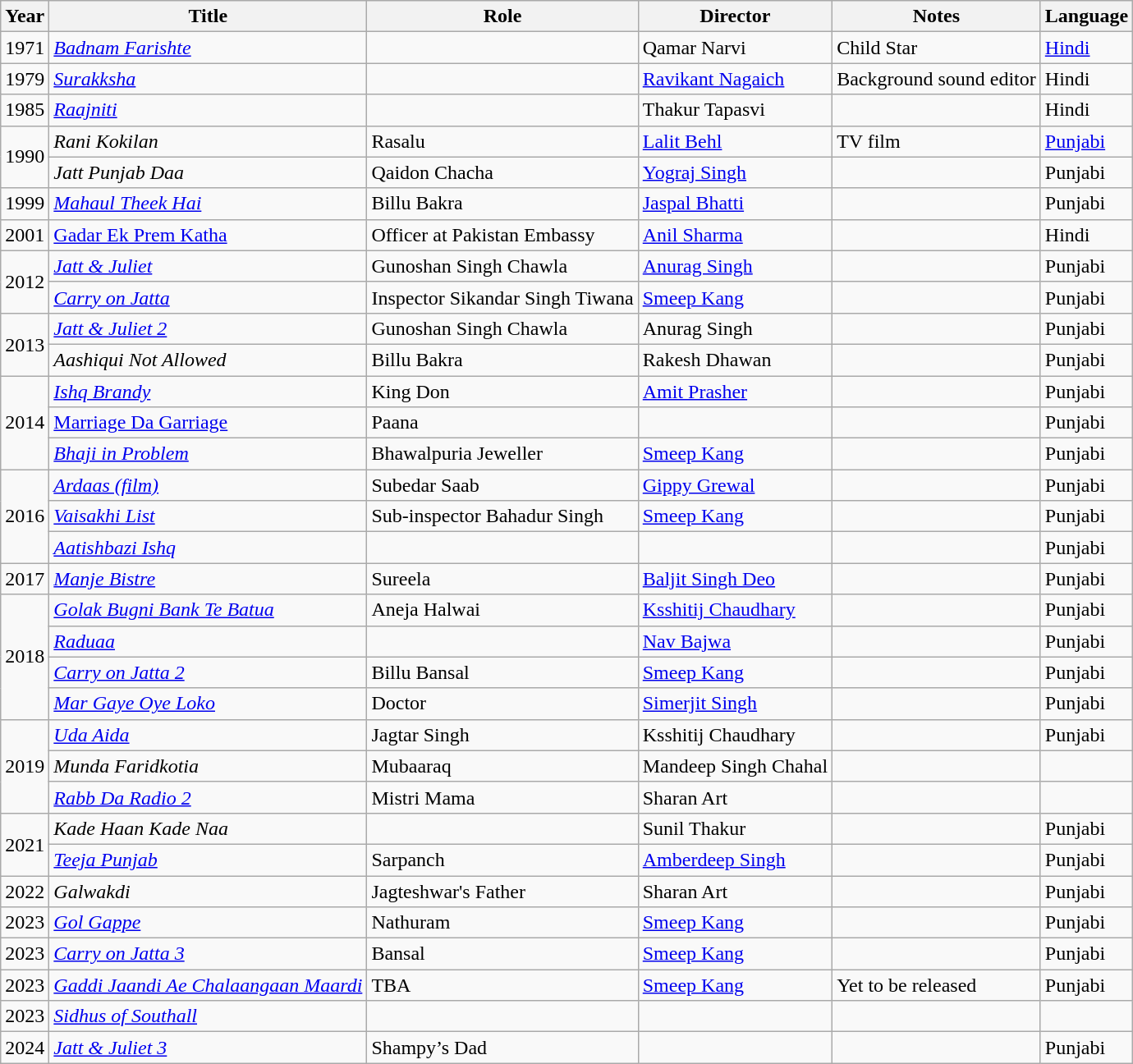<table class="wikitable">
<tr>
<th>Year</th>
<th>Title</th>
<th>Role</th>
<th>Director</th>
<th>Notes</th>
<th>Language</th>
</tr>
<tr>
<td>1971</td>
<td><em><a href='#'>Badnam Farishte</a></em></td>
<td></td>
<td>Qamar Narvi</td>
<td>Child Star</td>
<td><a href='#'>Hindi</a></td>
</tr>
<tr>
<td>1979</td>
<td><em><a href='#'>Surakksha</a></em></td>
<td></td>
<td><a href='#'>Ravikant Nagaich</a></td>
<td>Background sound editor</td>
<td>Hindi</td>
</tr>
<tr>
<td>1985</td>
<td><em><a href='#'>Raajniti</a></em></td>
<td></td>
<td>Thakur Tapasvi</td>
<td></td>
<td>Hindi</td>
</tr>
<tr>
<td rowspan="2">1990</td>
<td><em>Rani Kokilan</em></td>
<td>Rasalu</td>
<td><a href='#'>Lalit Behl</a></td>
<td>TV film</td>
<td><a href='#'>Punjabi</a></td>
</tr>
<tr>
<td><em>Jatt Punjab Daa</em></td>
<td>Qaidon Chacha</td>
<td><a href='#'>Yograj Singh</a></td>
<td></td>
<td>Punjabi</td>
</tr>
<tr>
<td>1999</td>
<td><em><a href='#'>Mahaul Theek Hai</a></em></td>
<td>Billu Bakra</td>
<td><a href='#'>Jaspal Bhatti</a></td>
<td></td>
<td>Punjabi</td>
</tr>
<tr>
<td>2001</td>
<td><a href='#'>Gadar Ek Prem Katha</a></td>
<td>Officer at Pakistan Embassy</td>
<td><a href='#'>Anil Sharma</a></td>
<td></td>
<td>Hindi</td>
</tr>
<tr>
<td rowspan="2">2012</td>
<td><em><a href='#'>Jatt & Juliet</a></em></td>
<td>Gunoshan Singh Chawla</td>
<td><a href='#'>Anurag Singh</a></td>
<td></td>
<td>Punjabi</td>
</tr>
<tr>
<td><em><a href='#'>Carry on Jatta</a></em></td>
<td>Inspector Sikandar Singh Tiwana</td>
<td><a href='#'>Smeep Kang</a></td>
<td></td>
<td>Punjabi</td>
</tr>
<tr>
<td rowspan="2">2013</td>
<td><em><a href='#'>Jatt & Juliet 2</a></em></td>
<td>Gunoshan Singh Chawla</td>
<td>Anurag Singh</td>
<td></td>
<td>Punjabi</td>
</tr>
<tr>
<td><em>Aashiqui Not Allowed</em></td>
<td>Billu Bakra</td>
<td>Rakesh Dhawan</td>
<td></td>
<td>Punjabi</td>
</tr>
<tr>
<td rowspan="3">2014</td>
<td><em><a href='#'>Ishq Brandy</a></em></td>
<td>King Don</td>
<td><a href='#'>Amit Prasher</a></td>
<td></td>
<td>Punjabi</td>
</tr>
<tr>
<td><a href='#'>Marriage Da Garriage</a></td>
<td>Paana</td>
<td></td>
<td></td>
<td>Punjabi</td>
</tr>
<tr>
<td><em><a href='#'>Bhaji in Problem</a></em></td>
<td>Bhawalpuria Jeweller</td>
<td><a href='#'>Smeep Kang</a></td>
<td></td>
<td>Punjabi</td>
</tr>
<tr>
<td rowspan="3">2016</td>
<td><em><a href='#'>Ardaas (film)</a></em></td>
<td>Subedar Saab</td>
<td><a href='#'>Gippy Grewal</a></td>
<td></td>
<td>Punjabi</td>
</tr>
<tr>
<td><em><a href='#'>Vaisakhi List</a></em></td>
<td>Sub-inspector Bahadur Singh</td>
<td><a href='#'>Smeep Kang</a></td>
<td></td>
<td>Punjabi</td>
</tr>
<tr>
<td><em><a href='#'>Aatishbazi Ishq</a></em></td>
<td></td>
<td></td>
<td></td>
<td>Punjabi</td>
</tr>
<tr>
<td>2017</td>
<td><em><a href='#'>Manje Bistre</a></em></td>
<td>Sureela</td>
<td><a href='#'>Baljit Singh Deo</a></td>
<td></td>
<td>Punjabi</td>
</tr>
<tr>
<td rowspan="4">2018</td>
<td><em><a href='#'>Golak Bugni Bank Te Batua</a></em></td>
<td>Aneja Halwai</td>
<td><a href='#'>Ksshitij Chaudhary</a></td>
<td></td>
<td>Punjabi</td>
</tr>
<tr>
<td><em><a href='#'>Raduaa</a></em></td>
<td></td>
<td><a href='#'>Nav Bajwa</a></td>
<td></td>
<td>Punjabi</td>
</tr>
<tr>
<td><em><a href='#'>Carry on Jatta 2</a></em></td>
<td>Billu Bansal</td>
<td><a href='#'>Smeep Kang</a></td>
<td></td>
<td>Punjabi</td>
</tr>
<tr>
<td><em><a href='#'>Mar Gaye Oye Loko</a></em></td>
<td>Doctor</td>
<td><a href='#'>Simerjit Singh</a></td>
<td></td>
<td>Punjabi</td>
</tr>
<tr>
<td rowspan="3">2019</td>
<td><em><a href='#'>Uda Aida</a></em></td>
<td>Jagtar Singh</td>
<td>Ksshitij Chaudhary</td>
<td></td>
<td>Punjabi</td>
</tr>
<tr>
<td><em>Munda Faridkotia</em></td>
<td>Mubaaraq</td>
<td>Mandeep Singh Chahal</td>
<td></td>
<td></td>
</tr>
<tr>
<td><em><a href='#'>Rabb Da Radio 2</a></em></td>
<td>Mistri Mama</td>
<td>Sharan Art</td>
<td></td>
</tr>
<tr>
<td rowspan="2">2021</td>
<td><em>Kade Haan Kade Naa</em></td>
<td></td>
<td>Sunil Thakur</td>
<td></td>
<td>Punjabi</td>
</tr>
<tr>
<td><em><a href='#'>Teeja Punjab</a></em></td>
<td>Sarpanch</td>
<td><a href='#'>Amberdeep Singh</a></td>
<td></td>
<td>Punjabi</td>
</tr>
<tr>
<td>2022</td>
<td><em>Galwakdi</em></td>
<td>Jagteshwar's Father</td>
<td>Sharan Art</td>
<td></td>
<td>Punjabi</td>
</tr>
<tr>
<td>2023</td>
<td><em><a href='#'>Gol Gappe</a></em></td>
<td>Nathuram</td>
<td><a href='#'>Smeep Kang</a></td>
<td></td>
<td>Punjabi</td>
</tr>
<tr>
<td>2023</td>
<td><em><a href='#'>Carry on Jatta 3</a></em></td>
<td>Bansal</td>
<td><a href='#'>Smeep Kang</a></td>
<td></td>
<td>Punjabi</td>
</tr>
<tr>
<td>2023</td>
<td><em><a href='#'>Gaddi Jaandi Ae Chalaangaan Maardi</a></em></td>
<td>TBA</td>
<td><a href='#'>Smeep Kang</a></td>
<td>Yet to be released</td>
<td>Punjabi</td>
</tr>
<tr>
<td>2023</td>
<td><em><a href='#'>Sidhus of Southall</a></em></td>
<td></td>
<td></td>
<td></td>
<td></td>
</tr>
<tr>
<td>2024</td>
<td><em><a href='#'>Jatt & Juliet 3</a></em></td>
<td>Shampy’s Dad</td>
<td></td>
<td></td>
<td>Punjabi</td>
</tr>
</table>
